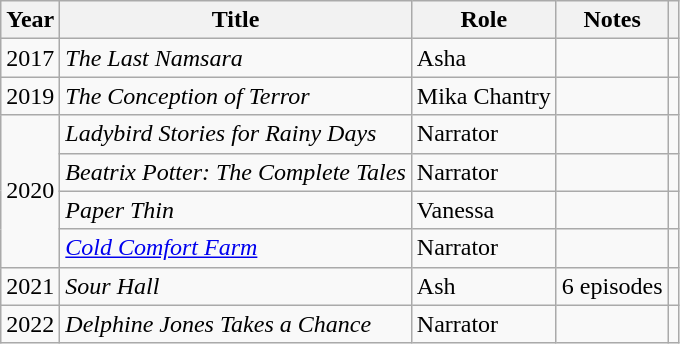<table class="wikitable sortable">
<tr>
<th>Year</th>
<th>Title</th>
<th>Role</th>
<th class="unsortable">Notes</th>
<th class="unsortable"></th>
</tr>
<tr>
<td>2017</td>
<td><em>The Last Namsara</em></td>
<td>Asha</td>
<td></td>
<td align="center"></td>
</tr>
<tr>
<td>2019</td>
<td><em>The Conception of Terror</em></td>
<td>Mika Chantry</td>
<td></td>
<td align="center"></td>
</tr>
<tr>
<td rowspan="4">2020</td>
<td><em>Ladybird Stories for Rainy Days</em></td>
<td>Narrator</td>
<td></td>
<td align="center"></td>
</tr>
<tr>
<td><em>Beatrix Potter: The Complete Tales</em></td>
<td>Narrator</td>
<td></td>
<td align="center"></td>
</tr>
<tr>
<td><em>Paper Thin</em></td>
<td>Vanessa</td>
<td></td>
<td align="center"></td>
</tr>
<tr>
<td><em><a href='#'>Cold Comfort Farm</a></em></td>
<td>Narrator</td>
<td></td>
<td align="center"></td>
</tr>
<tr>
<td>2021</td>
<td><em>Sour Hall</em></td>
<td>Ash</td>
<td>6 episodes</td>
<td></td>
</tr>
<tr>
<td>2022</td>
<td><em>Delphine Jones Takes a Chance</em></td>
<td>Narrator</td>
<td></td>
<td></td>
</tr>
</table>
